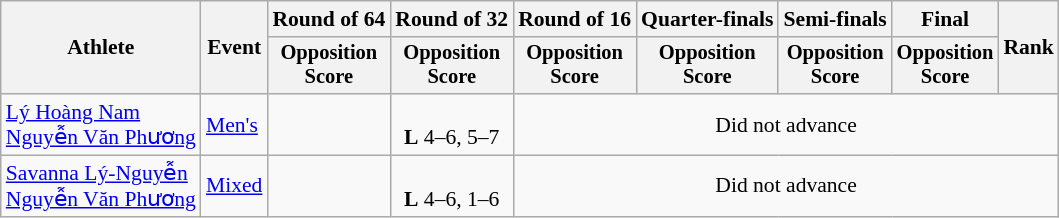<table class=wikitable style="text-align:center; font-size:90%">
<tr>
<th rowspan="2">Athlete</th>
<th rowspan="2">Event</th>
<th>Round of 64</th>
<th>Round of 32</th>
<th>Round of 16</th>
<th>Quarter-finals</th>
<th>Semi-finals</th>
<th>Final</th>
<th rowspan="2">Rank</th>
</tr>
<tr style="font-size:95%">
<th>Opposition<br>Score</th>
<th>Opposition<br>Score</th>
<th>Opposition<br>Score</th>
<th>Opposition<br>Score</th>
<th>Opposition<br>Score</th>
<th>Opposition<br>Score</th>
</tr>
<tr>
<td align="left"><a href='#'>Lý Hoàng Nam</a><br><a href='#'>Nguyễn Văn Phương</a></td>
<td align="left"><a href='#'>Men's</a></td>
<td></td>
<td><br><strong>L</strong> 4–6, 5–7</td>
<td colspan=5>Did not advance</td>
</tr>
<tr>
<td align="left"><a href='#'>Savanna Lý-Nguyễn</a><br><a href='#'>Nguyễn Văn Phương</a></td>
<td align="left"><a href='#'>Mixed</a></td>
<td></td>
<td><br><strong>L</strong> 4–6, 1–6</td>
<td colspan=5>Did not advance</td>
</tr>
</table>
